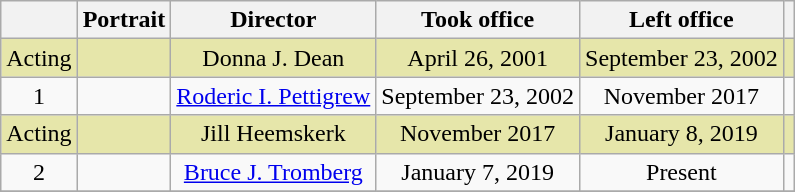<table class=wikitable style="text-align:center">
<tr>
<th></th>
<th>Portrait</th>
<th>Director</th>
<th>Took office</th>
<th>Left office</th>
<th></th>
</tr>
<tr bgcolor="#e6e6aa">
<td>Acting</td>
<td></td>
<td>Donna J. Dean</td>
<td>April 26, 2001</td>
<td>September 23, 2002</td>
<td></td>
</tr>
<tr>
<td>1</td>
<td></td>
<td><a href='#'>Roderic I. Pettigrew</a></td>
<td>September 23, 2002</td>
<td>November 2017</td>
<td></td>
</tr>
<tr bgcolor="#e6e6aa">
<td>Acting</td>
<td></td>
<td>Jill Heemskerk</td>
<td>November 2017</td>
<td>January 8, 2019</td>
<td></td>
</tr>
<tr>
<td>2</td>
<td></td>
<td><a href='#'>Bruce J. Tromberg</a></td>
<td>January 7, 2019</td>
<td>Present</td>
<td></td>
</tr>
<tr>
</tr>
</table>
